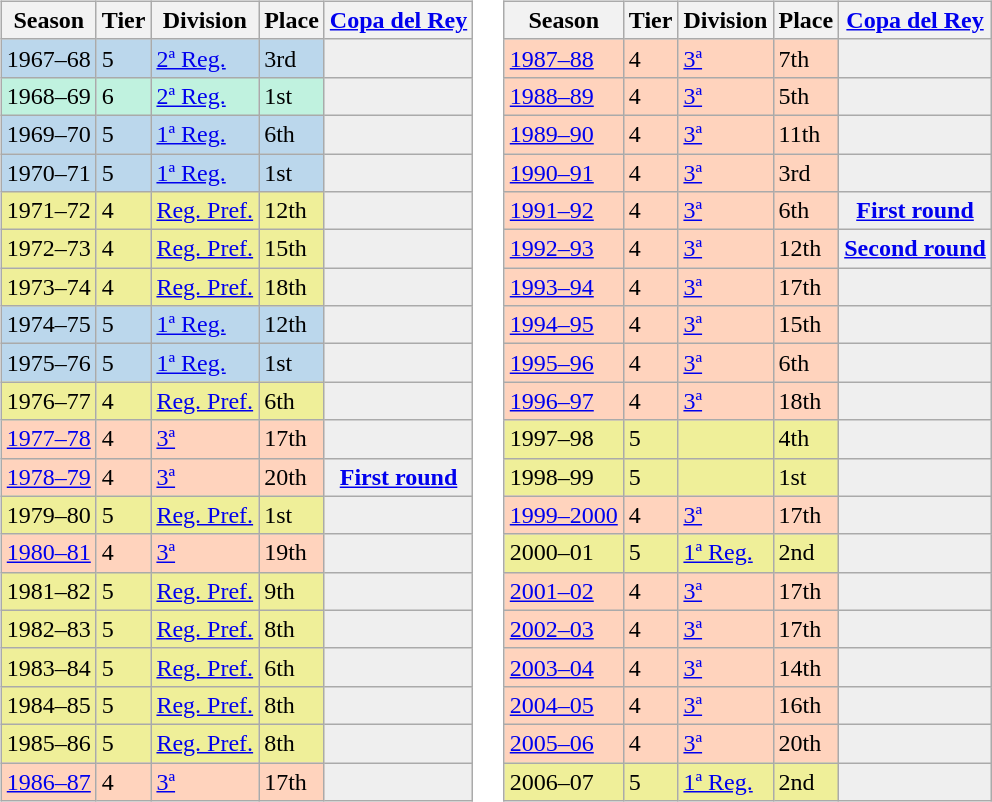<table>
<tr>
<td valign="top" width=0%><br><table class="wikitable">
<tr style="background:#f0f6fa;">
<th>Season</th>
<th>Tier</th>
<th>Division</th>
<th>Place</th>
<th><a href='#'>Copa del Rey</a></th>
</tr>
<tr>
<td style="background:#BBD7EC;">1967–68</td>
<td style="background:#BBD7EC;">5</td>
<td style="background:#BBD7EC;"><a href='#'>2ª Reg.</a></td>
<td style="background:#BBD7EC;">3rd</td>
<th style="background:#efefef;"></th>
</tr>
<tr>
<td style="background:#C0F2DF;">1968–69</td>
<td style="background:#C0F2DF;">6</td>
<td style="background:#C0F2DF;"><a href='#'>2ª Reg.</a></td>
<td style="background:#C0F2DF;">1st</td>
<th style="background:#efefef;"></th>
</tr>
<tr>
<td style="background:#BBD7EC;">1969–70</td>
<td style="background:#BBD7EC;">5</td>
<td style="background:#BBD7EC;"><a href='#'>1ª Reg.</a></td>
<td style="background:#BBD7EC;">6th</td>
<th style="background:#efefef;"></th>
</tr>
<tr>
<td style="background:#BBD7EC;">1970–71</td>
<td style="background:#BBD7EC;">5</td>
<td style="background:#BBD7EC;"><a href='#'>1ª Reg.</a></td>
<td style="background:#BBD7EC;">1st</td>
<th style="background:#efefef;"></th>
</tr>
<tr>
<td style="background:#EFEF99;">1971–72</td>
<td style="background:#EFEF99;">4</td>
<td style="background:#EFEF99;"><a href='#'>Reg. Pref.</a></td>
<td style="background:#EFEF99;">12th</td>
<th style="background:#efefef;"></th>
</tr>
<tr>
<td style="background:#EFEF99;">1972–73</td>
<td style="background:#EFEF99;">4</td>
<td style="background:#EFEF99;"><a href='#'>Reg. Pref.</a></td>
<td style="background:#EFEF99;">15th</td>
<th style="background:#efefef;"></th>
</tr>
<tr>
<td style="background:#EFEF99;">1973–74</td>
<td style="background:#EFEF99;">4</td>
<td style="background:#EFEF99;"><a href='#'>Reg. Pref.</a></td>
<td style="background:#EFEF99;">18th</td>
<th style="background:#efefef;"></th>
</tr>
<tr>
<td style="background:#BBD7EC;">1974–75</td>
<td style="background:#BBD7EC;">5</td>
<td style="background:#BBD7EC;"><a href='#'>1ª Reg.</a></td>
<td style="background:#BBD7EC;">12th</td>
<th style="background:#efefef;"></th>
</tr>
<tr>
<td style="background:#BBD7EC;">1975–76</td>
<td style="background:#BBD7EC;">5</td>
<td style="background:#BBD7EC;"><a href='#'>1ª Reg.</a></td>
<td style="background:#BBD7EC;">1st</td>
<th style="background:#efefef;"></th>
</tr>
<tr>
<td style="background:#EFEF99;">1976–77</td>
<td style="background:#EFEF99;">4</td>
<td style="background:#EFEF99;"><a href='#'>Reg. Pref.</a></td>
<td style="background:#EFEF99;">6th</td>
<th style="background:#efefef;"></th>
</tr>
<tr>
<td style="background:#FFD3BD;"><a href='#'>1977–78</a></td>
<td style="background:#FFD3BD;">4</td>
<td style="background:#FFD3BD;"><a href='#'>3ª</a></td>
<td style="background:#FFD3BD;">17th</td>
<td style="background:#efefef;"></td>
</tr>
<tr>
<td style="background:#FFD3BD;"><a href='#'>1978–79</a></td>
<td style="background:#FFD3BD;">4</td>
<td style="background:#FFD3BD;"><a href='#'>3ª</a></td>
<td style="background:#FFD3BD;">20th</td>
<th style="background:#efefef;"><a href='#'>First round</a></th>
</tr>
<tr>
<td style="background:#EFEF99;">1979–80</td>
<td style="background:#EFEF99;">5</td>
<td style="background:#EFEF99;"><a href='#'>Reg. Pref.</a></td>
<td style="background:#EFEF99;">1st</td>
<th style="background:#efefef;"></th>
</tr>
<tr>
<td style="background:#FFD3BD;"><a href='#'>1980–81</a></td>
<td style="background:#FFD3BD;">4</td>
<td style="background:#FFD3BD;"><a href='#'>3ª</a></td>
<td style="background:#FFD3BD;">19th</td>
<td style="background:#efefef;"></td>
</tr>
<tr>
<td style="background:#EFEF99;">1981–82</td>
<td style="background:#EFEF99;">5</td>
<td style="background:#EFEF99;"><a href='#'>Reg. Pref.</a></td>
<td style="background:#EFEF99;">9th</td>
<th style="background:#efefef;"></th>
</tr>
<tr>
<td style="background:#EFEF99;">1982–83</td>
<td style="background:#EFEF99;">5</td>
<td style="background:#EFEF99;"><a href='#'>Reg. Pref.</a></td>
<td style="background:#EFEF99;">8th</td>
<th style="background:#efefef;"></th>
</tr>
<tr>
<td style="background:#EFEF99;">1983–84</td>
<td style="background:#EFEF99;">5</td>
<td style="background:#EFEF99;"><a href='#'>Reg. Pref.</a></td>
<td style="background:#EFEF99;">6th</td>
<th style="background:#efefef;"></th>
</tr>
<tr>
<td style="background:#EFEF99;">1984–85</td>
<td style="background:#EFEF99;">5</td>
<td style="background:#EFEF99;"><a href='#'>Reg. Pref.</a></td>
<td style="background:#EFEF99;">8th</td>
<th style="background:#efefef;"></th>
</tr>
<tr>
<td style="background:#EFEF99;">1985–86</td>
<td style="background:#EFEF99;">5</td>
<td style="background:#EFEF99;"><a href='#'>Reg. Pref.</a></td>
<td style="background:#EFEF99;">8th</td>
<th style="background:#efefef;"></th>
</tr>
<tr>
<td style="background:#FFD3BD;"><a href='#'>1986–87</a></td>
<td style="background:#FFD3BD;">4</td>
<td style="background:#FFD3BD;"><a href='#'>3ª</a></td>
<td style="background:#FFD3BD;">17th</td>
<td style="background:#efefef;"></td>
</tr>
</table>
</td>
<td valign="top" width=0%><br><table class="wikitable">
<tr style="background:#f0f6fa;">
<th>Season</th>
<th>Tier</th>
<th>Division</th>
<th>Place</th>
<th><a href='#'>Copa del Rey</a></th>
</tr>
<tr>
<td style="background:#FFD3BD;"><a href='#'>1987–88</a></td>
<td style="background:#FFD3BD;">4</td>
<td style="background:#FFD3BD;"><a href='#'>3ª</a></td>
<td style="background:#FFD3BD;">7th</td>
<td style="background:#efefef;"></td>
</tr>
<tr>
<td style="background:#FFD3BD;"><a href='#'>1988–89</a></td>
<td style="background:#FFD3BD;">4</td>
<td style="background:#FFD3BD;"><a href='#'>3ª</a></td>
<td style="background:#FFD3BD;">5th</td>
<td style="background:#efefef;"></td>
</tr>
<tr>
<td style="background:#FFD3BD;"><a href='#'>1989–90</a></td>
<td style="background:#FFD3BD;">4</td>
<td style="background:#FFD3BD;"><a href='#'>3ª</a></td>
<td style="background:#FFD3BD;">11th</td>
<td style="background:#efefef;"></td>
</tr>
<tr>
<td style="background:#FFD3BD;"><a href='#'>1990–91</a></td>
<td style="background:#FFD3BD;">4</td>
<td style="background:#FFD3BD;"><a href='#'>3ª</a></td>
<td style="background:#FFD3BD;">3rd</td>
<td style="background:#efefef;"></td>
</tr>
<tr>
<td style="background:#FFD3BD;"><a href='#'>1991–92</a></td>
<td style="background:#FFD3BD;">4</td>
<td style="background:#FFD3BD;"><a href='#'>3ª</a></td>
<td style="background:#FFD3BD;">6th</td>
<th style="background:#efefef;"><a href='#'>First round</a></th>
</tr>
<tr>
<td style="background:#FFD3BD;"><a href='#'>1992–93</a></td>
<td style="background:#FFD3BD;">4</td>
<td style="background:#FFD3BD;"><a href='#'>3ª</a></td>
<td style="background:#FFD3BD;">12th</td>
<th style="background:#efefef;"><a href='#'>Second round</a></th>
</tr>
<tr>
<td style="background:#FFD3BD;"><a href='#'>1993–94</a></td>
<td style="background:#FFD3BD;">4</td>
<td style="background:#FFD3BD;"><a href='#'>3ª</a></td>
<td style="background:#FFD3BD;">17th</td>
<td style="background:#efefef;"></td>
</tr>
<tr>
<td style="background:#FFD3BD;"><a href='#'>1994–95</a></td>
<td style="background:#FFD3BD;">4</td>
<td style="background:#FFD3BD;"><a href='#'>3ª</a></td>
<td style="background:#FFD3BD;">15th</td>
<td style="background:#efefef;"></td>
</tr>
<tr>
<td style="background:#FFD3BD;"><a href='#'>1995–96</a></td>
<td style="background:#FFD3BD;">4</td>
<td style="background:#FFD3BD;"><a href='#'>3ª</a></td>
<td style="background:#FFD3BD;">6th</td>
<td style="background:#efefef;"></td>
</tr>
<tr>
<td style="background:#FFD3BD;"><a href='#'>1996–97</a></td>
<td style="background:#FFD3BD;">4</td>
<td style="background:#FFD3BD;"><a href='#'>3ª</a></td>
<td style="background:#FFD3BD;">18th</td>
<td style="background:#efefef;"></td>
</tr>
<tr>
<td style="background:#EFEF99;">1997–98</td>
<td style="background:#EFEF99;">5</td>
<td style="background:#EFEF99;"></td>
<td style="background:#EFEF99;">4th</td>
<th style="background:#efefef;"></th>
</tr>
<tr>
<td style="background:#EFEF99;">1998–99</td>
<td style="background:#EFEF99;">5</td>
<td style="background:#EFEF99;"></td>
<td style="background:#EFEF99;">1st</td>
<th style="background:#efefef;"></th>
</tr>
<tr>
<td style="background:#FFD3BD;"><a href='#'>1999–2000</a></td>
<td style="background:#FFD3BD;">4</td>
<td style="background:#FFD3BD;"><a href='#'>3ª</a></td>
<td style="background:#FFD3BD;">17th</td>
<td style="background:#efefef;"></td>
</tr>
<tr>
<td style="background:#EFEF99;">2000–01</td>
<td style="background:#EFEF99;">5</td>
<td style="background:#EFEF99;"><a href='#'>1ª Reg.</a></td>
<td style="background:#EFEF99;">2nd</td>
<th style="background:#efefef;"></th>
</tr>
<tr>
<td style="background:#FFD3BD;"><a href='#'>2001–02</a></td>
<td style="background:#FFD3BD;">4</td>
<td style="background:#FFD3BD;"><a href='#'>3ª</a></td>
<td style="background:#FFD3BD;">17th</td>
<td style="background:#efefef;"></td>
</tr>
<tr>
<td style="background:#FFD3BD;"><a href='#'>2002–03</a></td>
<td style="background:#FFD3BD;">4</td>
<td style="background:#FFD3BD;"><a href='#'>3ª</a></td>
<td style="background:#FFD3BD;">17th</td>
<td style="background:#efefef;"></td>
</tr>
<tr>
<td style="background:#FFD3BD;"><a href='#'>2003–04</a></td>
<td style="background:#FFD3BD;">4</td>
<td style="background:#FFD3BD;"><a href='#'>3ª</a></td>
<td style="background:#FFD3BD;">14th</td>
<td style="background:#efefef;"></td>
</tr>
<tr>
<td style="background:#FFD3BD;"><a href='#'>2004–05</a></td>
<td style="background:#FFD3BD;">4</td>
<td style="background:#FFD3BD;"><a href='#'>3ª</a></td>
<td style="background:#FFD3BD;">16th</td>
<td style="background:#efefef;"></td>
</tr>
<tr>
<td style="background:#FFD3BD;"><a href='#'>2005–06</a></td>
<td style="background:#FFD3BD;">4</td>
<td style="background:#FFD3BD;"><a href='#'>3ª</a></td>
<td style="background:#FFD3BD;">20th</td>
<td style="background:#efefef;"></td>
</tr>
<tr>
<td style="background:#EFEF99;">2006–07</td>
<td style="background:#EFEF99;">5</td>
<td style="background:#EFEF99;"><a href='#'>1ª Reg.</a></td>
<td style="background:#EFEF99;">2nd</td>
<th style="background:#efefef;"></th>
</tr>
</table>
</td>
</tr>
</table>
